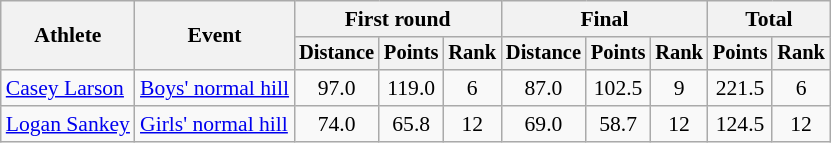<table class="wikitable" style="font-size:90%">
<tr>
<th rowspan=2>Athlete</th>
<th rowspan=2>Event</th>
<th colspan=3>First round</th>
<th colspan=3>Final</th>
<th colspan=2>Total</th>
</tr>
<tr style="font-size:95%">
<th>Distance</th>
<th>Points</th>
<th>Rank</th>
<th>Distance</th>
<th>Points</th>
<th>Rank</th>
<th>Points</th>
<th>Rank</th>
</tr>
<tr align=center>
<td align=left><a href='#'>Casey Larson</a></td>
<td align=left><a href='#'>Boys' normal hill</a></td>
<td>97.0</td>
<td>119.0</td>
<td>6</td>
<td>87.0</td>
<td>102.5</td>
<td>9</td>
<td>221.5</td>
<td>6</td>
</tr>
<tr align=center>
<td align=left><a href='#'>Logan Sankey</a></td>
<td align=left><a href='#'>Girls' normal hill</a></td>
<td>74.0</td>
<td>65.8</td>
<td>12</td>
<td>69.0</td>
<td>58.7</td>
<td>12</td>
<td>124.5</td>
<td>12</td>
</tr>
</table>
